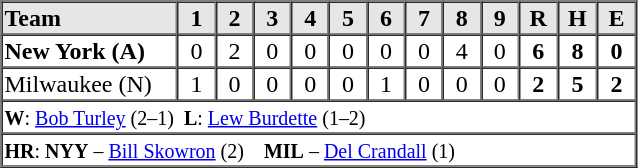<table border=1 cellspacing=0 width=425 style="margin-left:3em;">
<tr style="text-align:center; background-color:#e6e6e6;">
<th align=left width=125>Team</th>
<th width=25>1</th>
<th width=25>2</th>
<th width=25>3</th>
<th width=25>4</th>
<th width=25>5</th>
<th width=25>6</th>
<th width=25>7</th>
<th width=25>8</th>
<th width=25>9</th>
<th width=25>R</th>
<th width=25>H</th>
<th width=25>E</th>
</tr>
<tr style="text-align:center;">
<td align=left><strong>New York (A)</strong></td>
<td>0</td>
<td>2</td>
<td>0</td>
<td>0</td>
<td>0</td>
<td>0</td>
<td>0</td>
<td>4</td>
<td>0</td>
<td><strong>6</strong></td>
<td><strong>8</strong></td>
<td><strong>0</strong></td>
</tr>
<tr style="text-align:center;">
<td align=left>Milwaukee (N)</td>
<td>1</td>
<td>0</td>
<td>0</td>
<td>0</td>
<td>0</td>
<td>1</td>
<td>0</td>
<td>0</td>
<td>0</td>
<td><strong>2</strong></td>
<td><strong>5</strong></td>
<td><strong>2</strong></td>
</tr>
<tr style="text-align:left;">
<td colspan=14><small><strong>W</strong>: <a href='#'>Bob Turley</a> (2–1)  <strong>L</strong>: <a href='#'>Lew Burdette</a> (1–2)</small></td>
</tr>
<tr style="text-align:left;">
<td colspan=14><small><strong>HR</strong>: <strong>NYY</strong> – <a href='#'>Bill Skowron</a> (2)    <strong>MIL</strong> – <a href='#'>Del Crandall</a> (1) </small></td>
</tr>
</table>
